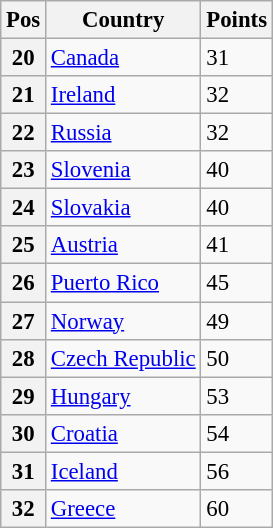<table class="wikitable" style="font-size: 95%">
<tr>
<th>Pos</th>
<th>Country</th>
<th>Points</th>
</tr>
<tr>
<th>20</th>
<td> <a href='#'>Canada</a></td>
<td>31</td>
</tr>
<tr>
<th>21</th>
<td> <a href='#'>Ireland</a></td>
<td>32</td>
</tr>
<tr>
<th>22</th>
<td> <a href='#'>Russia</a></td>
<td>32</td>
</tr>
<tr>
<th>23</th>
<td> <a href='#'>Slovenia</a></td>
<td>40</td>
</tr>
<tr>
<th>24</th>
<td> <a href='#'>Slovakia</a></td>
<td>40</td>
</tr>
<tr>
<th>25</th>
<td> <a href='#'>Austria</a></td>
<td>41</td>
</tr>
<tr>
<th>26</th>
<td> <a href='#'>Puerto Rico</a></td>
<td>45</td>
</tr>
<tr>
<th>27</th>
<td> <a href='#'>Norway</a></td>
<td>49</td>
</tr>
<tr>
<th>28</th>
<td> <a href='#'>Czech Republic</a></td>
<td>50</td>
</tr>
<tr>
<th>29</th>
<td> <a href='#'>Hungary</a></td>
<td>53</td>
</tr>
<tr>
<th>30</th>
<td> <a href='#'>Croatia</a></td>
<td>54</td>
</tr>
<tr>
<th>31</th>
<td> <a href='#'>Iceland</a></td>
<td>56</td>
</tr>
<tr>
<th>32</th>
<td> <a href='#'>Greece</a></td>
<td>60</td>
</tr>
</table>
